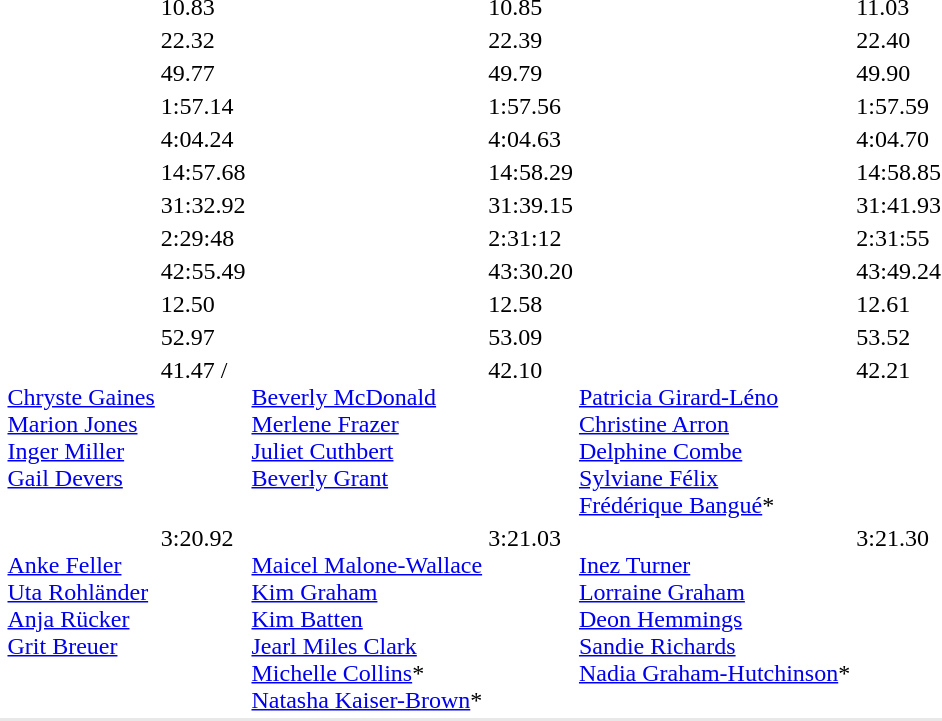<table>
<tr>
<td></td>
<td></td>
<td>10.83 </td>
<td></td>
<td>10.85</td>
<td></td>
<td>11.03 </td>
</tr>
<tr>
<td></td>
<td></td>
<td>22.32</td>
<td></td>
<td>22.39</td>
<td></td>
<td>22.40</td>
</tr>
<tr>
<td></td>
<td></td>
<td>49.77</td>
<td></td>
<td>49.79 </td>
<td></td>
<td>49.90</td>
</tr>
<tr>
<td></td>
<td></td>
<td>1:57.14</td>
<td></td>
<td>1:57.56</td>
<td></td>
<td>1:57.59</td>
</tr>
<tr>
<td></td>
<td></td>
<td>4:04.24</td>
<td></td>
<td>4:04.63</td>
<td></td>
<td>4:04.70</td>
</tr>
<tr>
<td></td>
<td></td>
<td>14:57.68</td>
<td></td>
<td>14:58.29</td>
<td></td>
<td>14:58.85</td>
</tr>
<tr>
<td></td>
<td></td>
<td>31:32.92 </td>
<td></td>
<td>31:39.15</td>
<td></td>
<td>31:41.93</td>
</tr>
<tr>
<td></td>
<td></td>
<td>2:29:48</td>
<td></td>
<td>2:31:12</td>
<td></td>
<td>2:31:55</td>
</tr>
<tr>
<td></td>
<td></td>
<td>42:55.49 </td>
<td></td>
<td>43:30.20</td>
<td></td>
<td>43:49.24</td>
</tr>
<tr>
<td></td>
<td></td>
<td>12.50</td>
<td></td>
<td>12.58</td>
<td></td>
<td>12.61</td>
</tr>
<tr>
<td></td>
<td></td>
<td>52.97 </td>
<td></td>
<td>53.09</td>
<td></td>
<td>53.52</td>
</tr>
<tr valign=top>
<td></td>
<td><br><a href='#'>Chryste Gaines</a><br><a href='#'>Marion Jones</a><br><a href='#'>Inger Miller</a><br><a href='#'>Gail Devers</a></td>
<td>41.47 /</td>
<td><br><a href='#'>Beverly McDonald</a><br><a href='#'>Merlene Frazer</a><br><a href='#'>Juliet Cuthbert</a><br><a href='#'>Beverly Grant</a></td>
<td>42.10</td>
<td><br><a href='#'>Patricia Girard-Léno</a><br><a href='#'>Christine Arron</a><br><a href='#'>Delphine Combe</a><br><a href='#'>Sylviane Félix</a><br><a href='#'>Frédérique Bangué</a>*</td>
<td>42.21 </td>
</tr>
<tr valign=top>
<td></td>
<td><br><a href='#'>Anke Feller</a><br><a href='#'>Uta Rohländer</a><br><a href='#'>Anja Rücker</a><br><a href='#'>Grit Breuer</a></td>
<td>3:20.92 </td>
<td><br><a href='#'>Maicel Malone-Wallace</a><br><a href='#'>Kim Graham</a><br><a href='#'>Kim Batten</a><br><a href='#'>Jearl Miles Clark</a><br><a href='#'>Michelle Collins</a>*<br><a href='#'>Natasha Kaiser-Brown</a>*</td>
<td>3:21.03</td>
<td><br><a href='#'>Inez Turner</a><br><a href='#'>Lorraine Graham</a><br><a href='#'>Deon Hemmings</a><br><a href='#'>Sandie Richards</a><br><a href='#'>Nadia Graham-Hutchinson</a>*</td>
<td>3:21.30 </td>
</tr>
<tr bgcolor= e8e8e8>
<td colspan=7></td>
</tr>
</table>
